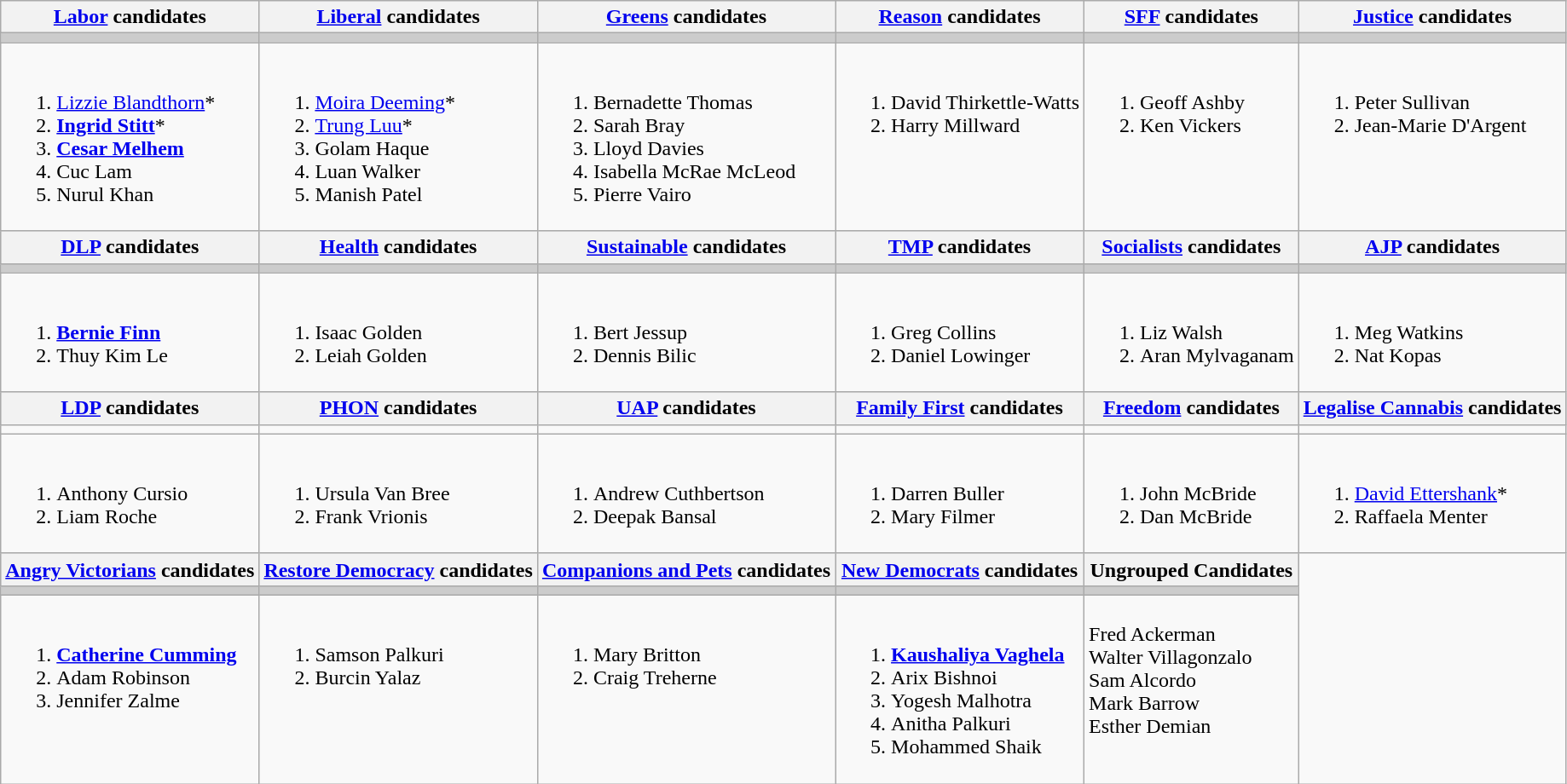<table class="wikitable" style="max-width:90em";>
<tr>
<th><a href='#'>Labor</a> candidates</th>
<th><a href='#'>Liberal</a> candidates</th>
<th><a href='#'>Greens</a> candidates</th>
<th><a href='#'>Reason</a> candidates</th>
<th><a href='#'>SFF</a> candidates</th>
<th><a href='#'>Justice</a> candidates</th>
</tr>
<tr style="background:#ccc;">
<td></td>
<td></td>
<td></td>
<td></td>
<td></td>
<td></td>
</tr>
<tr>
<td><br><ol><li><a href='#'>Lizzie Blandthorn</a>*</li><li><strong><a href='#'>Ingrid Stitt</a></strong>*</li><li><strong><a href='#'>Cesar Melhem</a></strong></li><li>Cuc Lam</li><li>Nurul Khan</li></ol></td>
<td><br><ol><li><a href='#'>Moira Deeming</a>*</li><li><a href='#'>Trung Luu</a>*</li><li>Golam Haque</li><li>Luan Walker</li><li>Manish Patel</li></ol></td>
<td valign=top><br><ol><li>Bernadette Thomas</li><li>Sarah Bray</li><li>Lloyd Davies</li><li>Isabella McRae McLeod</li><li>Pierre Vairo</li></ol></td>
<td valign=top><br><ol><li>David Thirkettle-Watts</li><li>Harry Millward</li></ol></td>
<td valign=top><br><ol><li>Geoff Ashby</li><li>Ken Vickers</li></ol></td>
<td valign=top><br><ol><li>Peter Sullivan</li><li>Jean-Marie D'Argent</li></ol></td>
</tr>
<tr style="background:#ccc;">
<th><a href='#'>DLP</a> candidates</th>
<th><a href='#'>Health</a> candidates</th>
<th><a href='#'>Sustainable</a> candidates</th>
<th><a href='#'>TMP</a> candidates</th>
<th><a href='#'>Socialists</a> candidates</th>
<th><a href='#'>AJP</a> candidates</th>
</tr>
<tr style="background:#ccc;">
<td></td>
<td></td>
<td></td>
<td></td>
<td></td>
<td></td>
</tr>
<tr>
<td valign=top><br><ol><li><strong><a href='#'>Bernie Finn</a></strong></li><li>Thuy Kim Le</li></ol></td>
<td valign=top><br><ol><li>Isaac Golden</li><li>Leiah Golden</li></ol></td>
<td valign=top><br><ol><li>Bert Jessup</li><li>Dennis Bilic</li></ol></td>
<td valign=top><br><ol><li>Greg Collins</li><li>Daniel Lowinger</li></ol></td>
<td valign=top><br><ol><li>Liz Walsh</li><li>Aran Mylvaganam</li></ol></td>
<td valign=top><br><ol><li>Meg Watkins</li><li>Nat Kopas</li></ol></td>
</tr>
<tr style="background:#ccc;">
<th><a href='#'>LDP</a> candidates</th>
<th><a href='#'>PHON</a> candidates</th>
<th><a href='#'>UAP</a> candidates</th>
<th><a href='#'>Family First</a> candidates</th>
<th><a href='#'>Freedom</a> candidates</th>
<th><a href='#'>Legalise Cannabis</a> candidates</th>
</tr>
<tr>
<td></td>
<td></td>
<td></td>
<td></td>
<td></td>
<td></td>
</tr>
<tr>
<td valign=top><br><ol><li>Anthony Cursio</li><li>Liam Roche</li></ol></td>
<td valign=top><br><ol><li>Ursula Van Bree</li><li>Frank Vrionis</li></ol></td>
<td valign=top><br><ol><li>Andrew Cuthbertson</li><li>Deepak Bansal</li></ol></td>
<td valign=top><br><ol><li>Darren Buller</li><li>Mary Filmer</li></ol></td>
<td valign=top><br><ol><li>John McBride</li><li>Dan McBride</li></ol></td>
<td><br><ol><li><a href='#'>David Ettershank</a>*</li><li>Raffaela Menter</li></ol></td>
</tr>
<tr style="background:#ccc;">
<th><a href='#'>Angry Victorians</a> candidates</th>
<th><a href='#'>Restore Democracy</a> candidates</th>
<th><a href='#'>Companions and Pets</a> candidates</th>
<th><a href='#'>New Democrats</a> candidates</th>
<th>Ungrouped Candidates</th>
</tr>
<tr style=background:#ccc>
<td></td>
<td></td>
<td></td>
<td></td>
<td></td>
</tr>
<tr>
<td valign=top><br><ol><li><strong><a href='#'>Catherine Cumming</a></strong></li><li>Adam Robinson</li><li>Jennifer Zalme</li></ol></td>
<td valign=top><br><ol><li>Samson Palkuri</li><li>Burcin Yalaz</li></ol></td>
<td valign=top><br><ol><li>Mary Britton</li><li>Craig Treherne</li></ol></td>
<td valign=top><br><ol><li><strong><a href='#'>Kaushaliya Vaghela</a></strong></li><li>Arix Bishnoi</li><li>Yogesh Malhotra</li><li>Anitha Palkuri</li><li>Mohammed Shaik</li></ol></td>
<td valign=top><br>Fred Ackerman<br>
Walter Villagonzalo<br>
Sam Alcordo<br>
Mark Barrow<br>
Esther Demian</td>
</tr>
</table>
